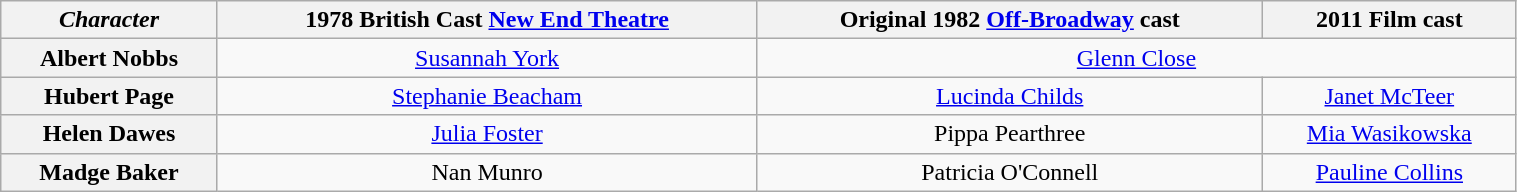<table class="wikitable" width="80%">
<tr>
<th><em>Character</em></th>
<th>1978 British Cast <a href='#'>New End Theatre</a></th>
<th>Original 1982 <a href='#'>Off-Broadway</a> cast</th>
<th>2011 Film cast</th>
</tr>
<tr>
<th scope="row">Albert Nobbs</th>
<td align="center" colspan="1"><a href='#'>Susannah York</a></td>
<td align="center" colspan="2"><a href='#'>Glenn Close</a></td>
</tr>
<tr>
<th scope="row">Hubert Page</th>
<td align="center"><a href='#'>Stephanie Beacham</a></td>
<td align="center"><a href='#'>Lucinda Childs</a></td>
<td align="center"><a href='#'>Janet McTeer</a></td>
</tr>
<tr>
<th scope="row">Helen Dawes</th>
<td align="center" colspan="1"><a href='#'>Julia Foster</a></td>
<td align="center" colspan="1">Pippa Pearthree</td>
<td align="center"><a href='#'>Mia Wasikowska</a></td>
</tr>
<tr>
<th scope="row">Madge Baker</th>
<td align="center">Nan Munro</td>
<td align="center">Patricia O'Connell</td>
<td align="center"><a href='#'>Pauline Collins</a></td>
</tr>
</table>
